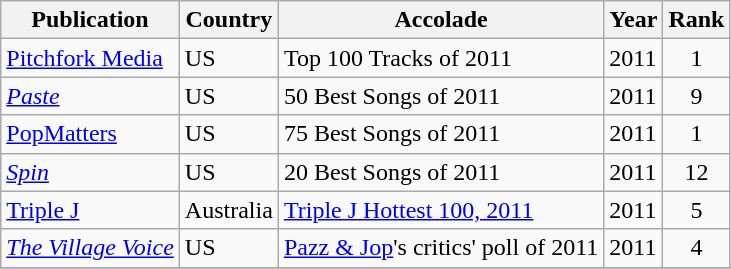<table class="wikitable">
<tr>
<th>Publication</th>
<th>Country</th>
<th>Accolade</th>
<th>Year</th>
<th>Rank</th>
</tr>
<tr>
<td><a href='#'>Pitchfork Media</a></td>
<td>US</td>
<td>Top 100 Tracks of 2011</td>
<td>2011</td>
<td align=center>1</td>
</tr>
<tr>
<td><em><a href='#'>Paste</a></em></td>
<td>US</td>
<td>50 Best Songs of 2011</td>
<td>2011</td>
<td align=center>9</td>
</tr>
<tr>
<td><a href='#'>PopMatters</a></td>
<td>US</td>
<td>75 Best Songs of 2011</td>
<td>2011</td>
<td align=center>1</td>
</tr>
<tr>
<td><em><a href='#'>Spin</a></em></td>
<td>US</td>
<td>20 Best Songs of 2011</td>
<td>2011</td>
<td align=center>12</td>
</tr>
<tr>
<td><a href='#'>Triple J</a></td>
<td>Australia</td>
<td><a href='#'>Triple J Hottest 100, 2011</a></td>
<td>2011</td>
<td align="center">5</td>
</tr>
<tr>
<td><em><a href='#'>The Village Voice</a></em></td>
<td>US</td>
<td><a href='#'>Pazz & Jop</a>'s critics' poll of 2011</td>
<td>2011</td>
<td align="center">4</td>
</tr>
<tr>
</tr>
</table>
